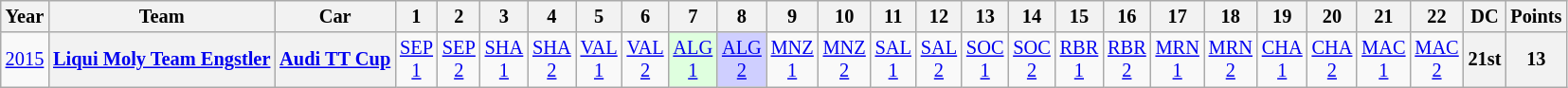<table class="wikitable" style="text-align:center; font-size:85%">
<tr>
<th>Year</th>
<th>Team</th>
<th>Car</th>
<th>1</th>
<th>2</th>
<th>3</th>
<th>4</th>
<th>5</th>
<th>6</th>
<th>7</th>
<th>8</th>
<th>9</th>
<th>10</th>
<th>11</th>
<th>12</th>
<th>13</th>
<th>14</th>
<th>15</th>
<th>16</th>
<th>17</th>
<th>18</th>
<th>19</th>
<th>20</th>
<th>21</th>
<th>22</th>
<th>DC</th>
<th>Points</th>
</tr>
<tr>
<td><a href='#'>2015</a></td>
<th nowrap><a href='#'>Liqui Moly Team Engstler</a></th>
<th nowrap><a href='#'>Audi TT Cup</a></th>
<td><a href='#'>SEP<br>1</a></td>
<td><a href='#'>SEP<br>2</a></td>
<td><a href='#'>SHA<br>1</a></td>
<td><a href='#'>SHA<br>2</a></td>
<td><a href='#'>VAL<br>1</a></td>
<td><a href='#'>VAL<br>2</a></td>
<td style="background:#DFFFDF;"><a href='#'>ALG<br>1</a><br></td>
<td style="background:#CFCFFF;"><a href='#'>ALG<br>2</a><br></td>
<td><a href='#'>MNZ<br>1</a></td>
<td><a href='#'>MNZ<br>2</a></td>
<td><a href='#'>SAL<br>1</a></td>
<td><a href='#'>SAL<br>2</a></td>
<td><a href='#'>SOC<br>1</a></td>
<td><a href='#'>SOC<br>2</a></td>
<td><a href='#'>RBR<br>1</a></td>
<td><a href='#'>RBR<br>2</a></td>
<td><a href='#'>MRN<br>1</a></td>
<td><a href='#'>MRN<br>2</a></td>
<td><a href='#'>CHA<br>1</a></td>
<td><a href='#'>CHA<br>2</a></td>
<td><a href='#'>MAC<br>1</a></td>
<td><a href='#'>MAC<br>2</a></td>
<th>21st</th>
<th>13</th>
</tr>
</table>
